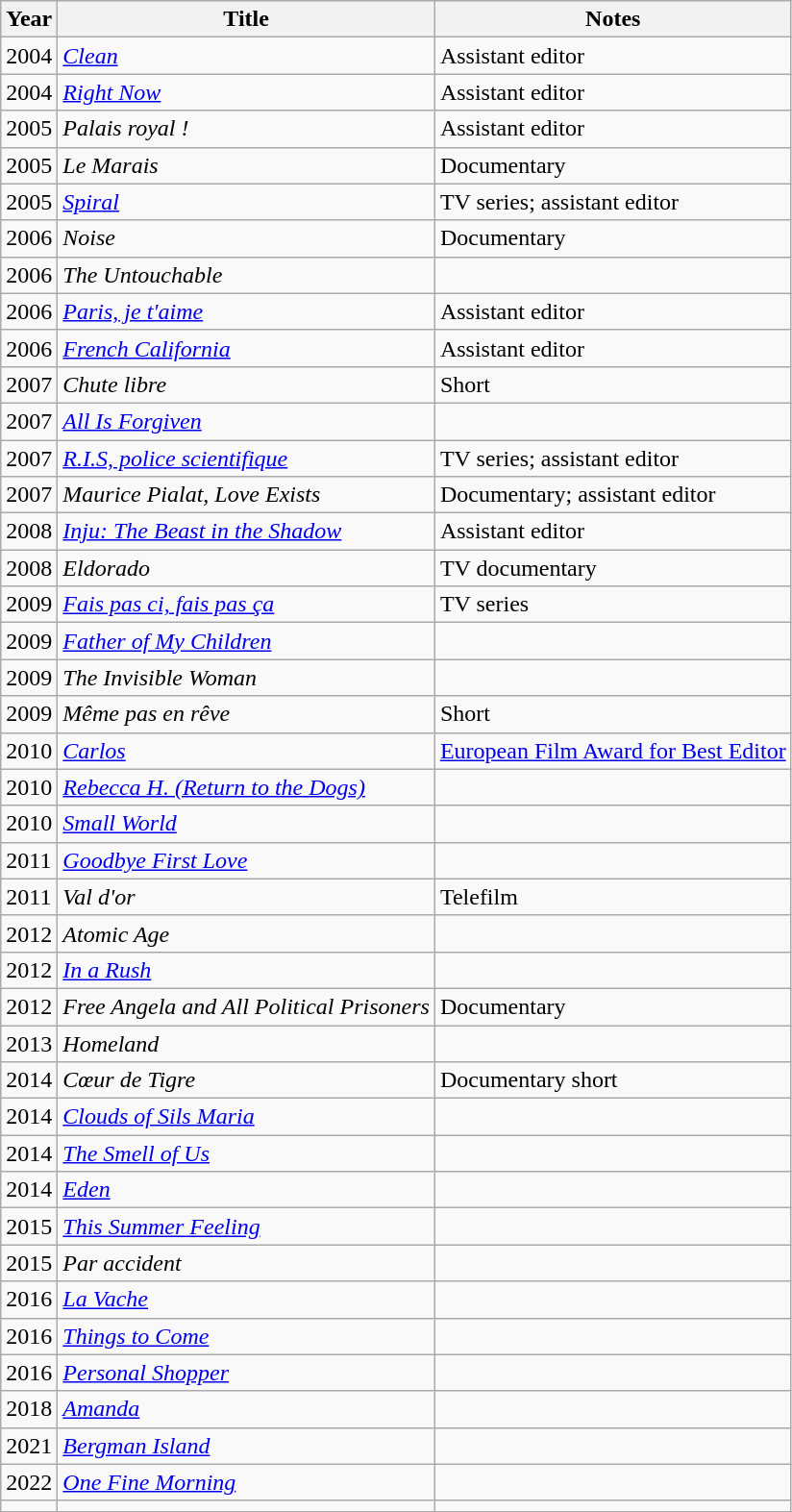<table class="wikitable sortable">
<tr>
<th>Year</th>
<th>Title</th>
<th class="unsortable">Notes</th>
</tr>
<tr>
<td>2004</td>
<td><em><a href='#'>Clean</a></em></td>
<td>Assistant editor</td>
</tr>
<tr>
<td>2004</td>
<td><em><a href='#'>Right Now</a></em></td>
<td>Assistant editor</td>
</tr>
<tr>
<td>2005</td>
<td><em>Palais royal !</em></td>
<td>Assistant editor</td>
</tr>
<tr>
<td>2005</td>
<td><em>Le Marais</em></td>
<td>Documentary</td>
</tr>
<tr>
<td>2005</td>
<td><em><a href='#'>Spiral</a></em></td>
<td>TV series; assistant editor</td>
</tr>
<tr>
<td>2006</td>
<td><em>Noise</em></td>
<td>Documentary</td>
</tr>
<tr>
<td>2006</td>
<td><em>The Untouchable</em></td>
<td></td>
</tr>
<tr>
<td>2006</td>
<td><em><a href='#'>Paris, je t'aime</a></em></td>
<td>Assistant editor</td>
</tr>
<tr>
<td>2006</td>
<td><em><a href='#'>French California</a></em></td>
<td>Assistant editor</td>
</tr>
<tr>
<td>2007</td>
<td><em>Chute libre</em></td>
<td>Short</td>
</tr>
<tr>
<td>2007</td>
<td><em><a href='#'>All Is Forgiven</a></em></td>
<td></td>
</tr>
<tr>
<td>2007</td>
<td><em><a href='#'>R.I.S, police scientifique</a></em></td>
<td>TV series; assistant editor</td>
</tr>
<tr>
<td>2007</td>
<td><em>Maurice Pialat, Love Exists</em></td>
<td>Documentary; assistant editor</td>
</tr>
<tr>
<td>2008</td>
<td><em><a href='#'>Inju: The Beast in the Shadow</a></em></td>
<td>Assistant editor</td>
</tr>
<tr>
<td>2008</td>
<td><em>Eldorado</em></td>
<td>TV documentary</td>
</tr>
<tr>
<td>2009</td>
<td><em><a href='#'>Fais pas ci, fais pas ça</a></em></td>
<td>TV series</td>
</tr>
<tr>
<td>2009</td>
<td><em><a href='#'>Father of My Children</a></em></td>
<td></td>
</tr>
<tr>
<td>2009</td>
<td><em>The Invisible Woman</em></td>
<td></td>
</tr>
<tr>
<td>2009</td>
<td><em>Même pas en rêve</em></td>
<td>Short</td>
</tr>
<tr>
<td>2010</td>
<td><em><a href='#'>Carlos</a></em></td>
<td><a href='#'>European Film Award for Best Editor</a></td>
</tr>
<tr>
<td>2010</td>
<td><em><a href='#'>Rebecca H. (Return to the Dogs)</a></em></td>
<td></td>
</tr>
<tr>
<td>2010</td>
<td><em><a href='#'>Small World</a></em></td>
<td></td>
</tr>
<tr>
<td>2011</td>
<td><em><a href='#'>Goodbye First Love</a></em></td>
<td></td>
</tr>
<tr>
<td>2011</td>
<td><em>Val d'or</em></td>
<td>Telefilm</td>
</tr>
<tr>
<td>2012</td>
<td><em>Atomic Age</em></td>
<td></td>
</tr>
<tr>
<td>2012</td>
<td><em><a href='#'>In a Rush</a></em></td>
<td></td>
</tr>
<tr>
<td>2012</td>
<td><em>Free Angela and All Political Prisoners</em></td>
<td>Documentary</td>
</tr>
<tr>
<td>2013</td>
<td><em>Homeland</em></td>
<td></td>
</tr>
<tr>
<td>2014</td>
<td><em>Cœur de Tigre</em></td>
<td>Documentary short</td>
</tr>
<tr>
<td>2014</td>
<td><em><a href='#'>Clouds of Sils Maria</a></em></td>
<td></td>
</tr>
<tr>
<td>2014</td>
<td><em><a href='#'>The Smell of Us</a></em></td>
<td></td>
</tr>
<tr>
<td>2014</td>
<td><em><a href='#'>Eden</a></em></td>
<td></td>
</tr>
<tr>
<td>2015</td>
<td><em><a href='#'>This Summer Feeling</a></em></td>
<td></td>
</tr>
<tr>
<td>2015</td>
<td><em>Par accident</em></td>
<td></td>
</tr>
<tr>
<td>2016</td>
<td><em><a href='#'>La Vache</a></em></td>
<td></td>
</tr>
<tr>
<td>2016</td>
<td><em><a href='#'>Things to Come</a></em></td>
<td></td>
</tr>
<tr>
<td>2016</td>
<td><em><a href='#'>Personal Shopper</a></em></td>
<td></td>
</tr>
<tr>
<td>2018</td>
<td><em><a href='#'>Amanda</a></em></td>
<td></td>
</tr>
<tr>
<td>2021</td>
<td><em><a href='#'>Bergman Island</a></em></td>
<td></td>
</tr>
<tr>
<td>2022</td>
<td><em><a href='#'>One Fine Morning</a></em></td>
<td></td>
</tr>
<tr>
<td></td>
<td></td>
<td></td>
</tr>
<tr>
</tr>
</table>
